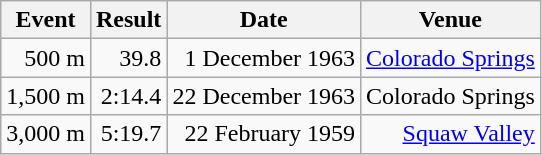<table class="wikitable" style="text-align:right">
<tr>
<th>Event</th>
<th>Result</th>
<th>Date</th>
<th>Venue</th>
</tr>
<tr>
<td>500 m</td>
<td>39.8</td>
<td>1 December 1963</td>
<td><a href='#'>Colorado Springs</a></td>
</tr>
<tr>
<td>1,500 m</td>
<td>2:14.4</td>
<td>22 December 1963</td>
<td>Colorado Springs</td>
</tr>
<tr>
<td>3,000 m</td>
<td>5:19.7</td>
<td>22 February 1959</td>
<td><a href='#'>Squaw Valley</a></td>
</tr>
</table>
